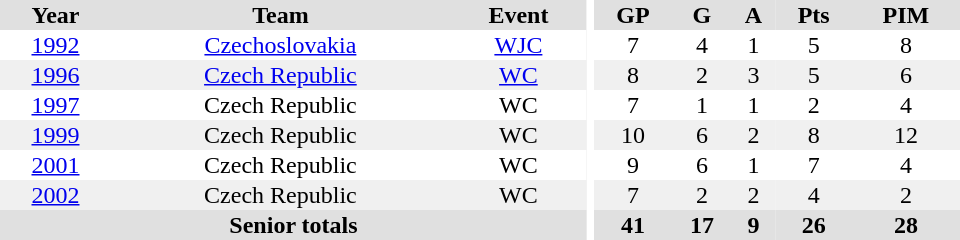<table border="0" cellpadding="1" cellspacing="0" ID="Table3" style="text-align:center; width:40em">
<tr ALIGN="center" bgcolor="#e0e0e0">
<th>Year</th>
<th>Team</th>
<th>Event</th>
<th rowspan="99" bgcolor="#ffffff"></th>
<th>GP</th>
<th>G</th>
<th>A</th>
<th>Pts</th>
<th>PIM</th>
</tr>
<tr>
<td><a href='#'>1992</a></td>
<td><a href='#'>Czechoslovakia</a></td>
<td><a href='#'>WJC</a></td>
<td>7</td>
<td>4</td>
<td>1</td>
<td>5</td>
<td>8</td>
</tr>
<tr bgcolor="#f0f0f0">
<td><a href='#'>1996</a></td>
<td><a href='#'>Czech Republic</a></td>
<td><a href='#'>WC</a></td>
<td>8</td>
<td>2</td>
<td>3</td>
<td>5</td>
<td>6</td>
</tr>
<tr>
<td><a href='#'>1997</a></td>
<td>Czech Republic</td>
<td>WC</td>
<td>7</td>
<td>1</td>
<td>1</td>
<td>2</td>
<td>4</td>
</tr>
<tr bgcolor="#f0f0f0">
<td><a href='#'>1999</a></td>
<td>Czech Republic</td>
<td>WC</td>
<td>10</td>
<td>6</td>
<td>2</td>
<td>8</td>
<td>12</td>
</tr>
<tr>
<td><a href='#'>2001</a></td>
<td>Czech Republic</td>
<td>WC</td>
<td>9</td>
<td>6</td>
<td>1</td>
<td>7</td>
<td>4</td>
</tr>
<tr bgcolor="#f0f0f0">
<td><a href='#'>2002</a></td>
<td>Czech Republic</td>
<td>WC</td>
<td>7</td>
<td>2</td>
<td>2</td>
<td>4</td>
<td>2</td>
</tr>
<tr bgcolor="#e0e0e0">
<th colspan="3">Senior totals</th>
<th>41</th>
<th>17</th>
<th>9</th>
<th>26</th>
<th>28</th>
</tr>
</table>
